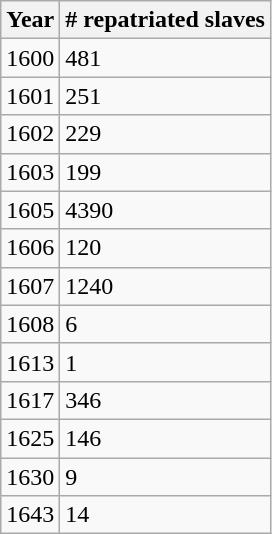<table class="wikitable">
<tr>
<th>Year</th>
<th># repatriated slaves</th>
</tr>
<tr>
<td>1600</td>
<td>481</td>
</tr>
<tr>
<td>1601</td>
<td>251</td>
</tr>
<tr>
<td>1602</td>
<td>229</td>
</tr>
<tr>
<td>1603</td>
<td>199</td>
</tr>
<tr>
<td>1605</td>
<td>4390</td>
</tr>
<tr>
<td>1606</td>
<td>120</td>
</tr>
<tr>
<td>1607</td>
<td>1240</td>
</tr>
<tr>
<td>1608</td>
<td>6</td>
</tr>
<tr>
<td>1613</td>
<td>1</td>
</tr>
<tr>
<td>1617</td>
<td>346</td>
</tr>
<tr>
<td>1625</td>
<td>146</td>
</tr>
<tr>
<td>1630</td>
<td>9</td>
</tr>
<tr>
<td>1643</td>
<td>14</td>
</tr>
</table>
